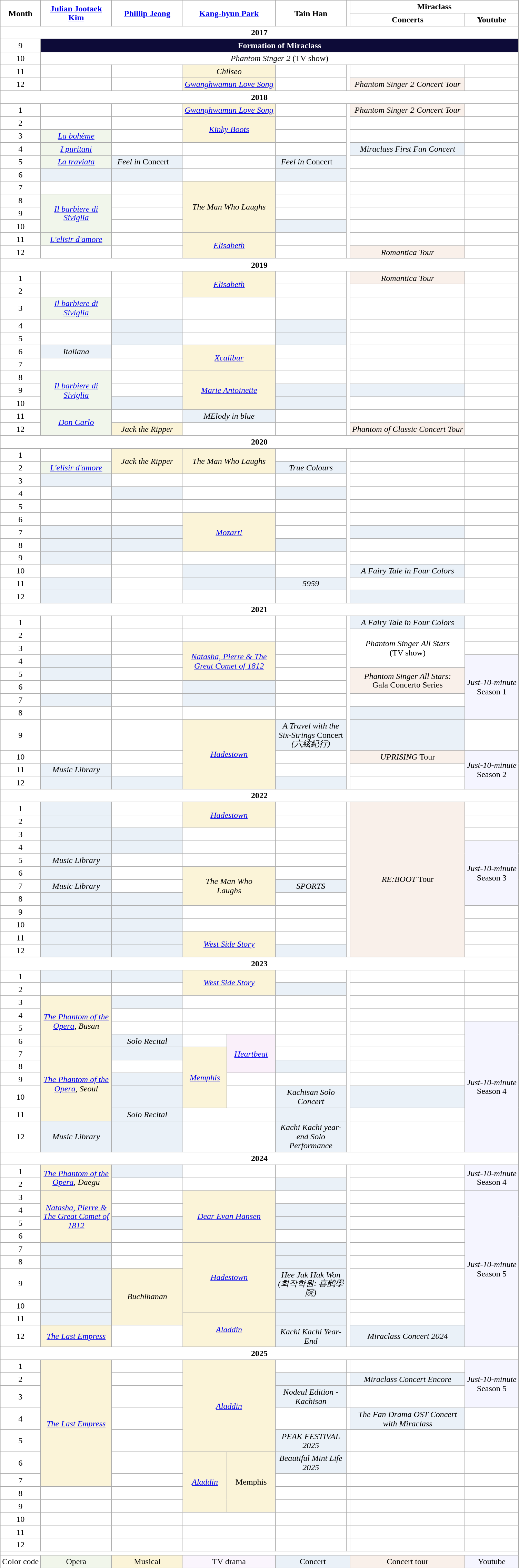<table class="wikitable" style="background-color: white; text-align: center; line-height: 1.1;">
<tr>
<td rowspan="2"><strong>Month</strong></td>
<td rowspan="2" style="width:130px;"><strong><a href='#'>Julian Jootaek Kim</a></strong></td>
<td rowspan="2" style="width:130px;"><strong><a href='#'>Phillip Jeong</a></strong></td>
<td colspan="2" rowspan="2"><strong><a href='#'>Kang-hyun Park</a></strong></td>
<td rowspan="2" style="width:130px;"><strong>Tain Han</strong></td>
<td rowspan="2"></td>
<td colspan="2" style="width:130px;"><strong>Miraclass</strong></td>
</tr>
<tr>
<td><strong>Concerts</strong></td>
<td><strong>Youtube</strong></td>
</tr>
<tr>
<td colspan="9"><strong>2017</strong></td>
</tr>
<tr>
<td>9</td>
<td colspan="8" style="background-color:#0d0b38; color: white;"><strong>Formation of Miraclass</strong></td>
</tr>
<tr>
<td>10</td>
<td colspan="8"><em>Phantom Singer 2</em> (TV show)</td>
</tr>
<tr>
<td>11</td>
<td><em>　</em></td>
<td><em>　</em></td>
<td colspan="2" style="background-color:#fbf4d8;"><em>Chilseo</em></td>
<td><em>　</em></td>
<td rowspan="2"></td>
<td><em>　</em></td>
<td>　</td>
</tr>
<tr>
<td>12</td>
<td><em>　</em></td>
<td><em>　</em></td>
<td colspan="2" style="background-color:#fbf4d8;"><em><a href='#'>Gwanghwamun Love Song</a></em></td>
<td><em>　</em></td>
<td style="background-color:#f9f0ea;"><em>Phantom Singer 2 Concert Tour</em></td>
<td>　</td>
</tr>
<tr>
<td colspan="9"><strong>2018</strong></td>
</tr>
<tr>
<td>1</td>
<td><em>　</em></td>
<td><em>　</em></td>
<td colspan="2" style="background-color:#fbf4d8;"><em><a href='#'>Gwanghwamun Love Song</a></em></td>
<td><em>　</em></td>
<td rowspan="12"></td>
<td style="background-color:#f9f0ea;"><em>Phantom Singer 2 Concert Tour</em></td>
<td>　</td>
</tr>
<tr>
<td>2</td>
<td><em>　</em></td>
<td><em>　</em></td>
<td colspan="2" rowspan="2" style="background-color:#fbf4d8;"><em><a href='#'>Kinky Boots</a></em></td>
<td><em>　</em></td>
<td><em>　</em></td>
<td>　</td>
</tr>
<tr>
<td>3</td>
<td style="background-color:#f1f6eb;"><em><a href='#'>La bohème</a></em></td>
<td><em>　</em></td>
<td><em>　</em></td>
<td><em>　</em></td>
<td>　</td>
</tr>
<tr>
<td>4</td>
<td style="background-color:#f1f6eb;"><em><a href='#'>I puritani</a></em></td>
<td><em>　</em></td>
<td colspan="2"><em>　</em></td>
<td><em>　</em></td>
<td style="background-color: #eaf1f8;"><em>Miraclass First Fan Concert</em></td>
<td>　</td>
</tr>
<tr>
<td>5</td>
<td style="background-color: #f1f6eb;"><em><a href='#'>La traviata</a></em></td>
<td style="background-color: #eaf1f8;"><em>Feel in</em> Concert<em>　</em></td>
<td colspan="2"><em>　</em></td>
<td style="background-color: #eaf1f8;"><em>Feel in</em> Concert<em>　</em></td>
<td><em>　</em></td>
<td>　</td>
</tr>
<tr>
<td>6</td>
<td style="background-color: #eaf1f8;"><em>　</em></td>
<td style="background-color: #eaf1f8;"><em>　</em></td>
<td colspan="2"><em>　</em></td>
<td style="background-color: #eaf1f8;"><em>　</em></td>
<td><em>　</em></td>
<td>　</td>
</tr>
<tr>
<td>7</td>
<td><em>　</em></td>
<td><em>　</em></td>
<td colspan="2" rowspan="4" style="background-color:#fbf4d8;"><em>The Man Who Laughs</em></td>
<td><em>　</em></td>
<td><em>　</em></td>
<td>　</td>
</tr>
<tr>
<td>8</td>
<td rowspan="3" style="background-color:#f1f6eb;"><em><a href='#'>Il barbiere di Siviglia</a></em></td>
<td><em>　</em></td>
<td><em>　</em></td>
<td><em>　</em></td>
<td>　</td>
</tr>
<tr>
<td>9</td>
<td><em>　</em></td>
<td><em>　</em></td>
<td><em>　</em></td>
<td>　</td>
</tr>
<tr>
<td>10</td>
<td><em>　</em></td>
<td style="background-color: #eaf1f8;"><em>　</em></td>
<td><em>　</em></td>
<td>　</td>
</tr>
<tr>
<td>11</td>
<td style="background-color:#f1f6eb;"><em><a href='#'>L'elisir d'amore</a></em></td>
<td><em>　</em></td>
<td colspan="2" rowspan="2" style="background-color:#fbf4d8;"><em><a href='#'>Elisabeth</a></em></td>
<td><em>　</em></td>
<td><em>　</em></td>
<td>　</td>
</tr>
<tr>
<td>12</td>
<td><em>　</em></td>
<td><em>　</em></td>
<td><em>　</em></td>
<td style="background-color:#f9f0ea;"><em>Romantica Tour</em></td>
<td>　</td>
</tr>
<tr>
<td colspan="9"><strong>2019</strong></td>
</tr>
<tr>
<td>1</td>
<td><em>　</em></td>
<td><em>　</em></td>
<td colspan="2" rowspan="2" style="background-color:#fbf4d8;"><em><a href='#'>Elisabeth</a></em></td>
<td><em>　</em></td>
<td rowspan="12"></td>
<td style="background-color:#f9f0ea;"><em>Romantica Tour</em></td>
<td>　</td>
</tr>
<tr>
<td>2</td>
<td><em>　</em></td>
<td><em>　</em></td>
<td><em>　</em></td>
<td><em>　</em></td>
<td>　</td>
</tr>
<tr>
<td>3</td>
<td style="background-color:#f1f6eb;"><a href='#'><em>Il barbiere di Siviglia</em></a></td>
<td><em>　</em></td>
<td colspan="2"><em>　</em></td>
<td><em>　</em></td>
<td><em>　</em></td>
<td>　</td>
</tr>
<tr>
<td>4</td>
<td><em>　</em></td>
<td style="background-color: #eaf1f8;"></td>
<td colspan="2"><em>　</em></td>
<td style="background-color: #eaf1f8;"></td>
<td><em>　</em></td>
<td>　</td>
</tr>
<tr>
<td>5</td>
<td><em>　</em></td>
<td style="background-color: #eaf1f8;"></td>
<td colspan="2"><em>　</em></td>
<td style="background-color: #eaf1f8;"></td>
<td><em>　</em></td>
<td>　</td>
</tr>
<tr>
<td>6</td>
<td style="background-color: #eaf1f8;"><em>Italiana</em></td>
<td><em>　</em></td>
<td colspan="2" rowspan="2" style="background-color:#fbf4d8;"><a href='#'><em>Xcalibur</em></a><em></em></td>
<td><em>　</em></td>
<td><em>　</em></td>
<td>　</td>
</tr>
<tr>
<td>7</td>
<td><em>　</em></td>
<td><em>　</em></td>
<td><em>　</em></td>
<td><em>　</em></td>
<td>　</td>
</tr>
<tr>
<td>8</td>
<td rowspan="3" style="background-color:#f1f6eb;"><a href='#'><em>Il barbiere di Siviglia</em></a></td>
<td><em>　</em></td>
<td colspan="2" rowspan="3" style="background-color:#fbf4d8;"><a href='#'><em>Marie Antoinette</em></a><em></em></td>
<td><em>　</em></td>
<td><em>　</em></td>
<td>　</td>
</tr>
<tr>
<td>9</td>
<td><em>　</em></td>
<td style="background-color: #eaf1f8;"></td>
<td style="background-color: #eaf1f8;"></td>
<td>　</td>
</tr>
<tr>
<td>10</td>
<td style="background-color: #eaf1f8;"></td>
<td style="background-color: #eaf1f8;"></td>
<td></td>
<td>　</td>
</tr>
<tr>
<td>11</td>
<td rowspan="2" style="background-color:#f1f6eb;"><em><a href='#'>Don Carlo</a></em></td>
<td><em>　</em></td>
<td colspan="2" style="background-color: #eaf1f8;"><em>MElody in blue</em></td>
<td><em>　</em></td>
<td><em>　</em></td>
<td>　</td>
</tr>
<tr>
<td>12</td>
<td style="background-color:#fbf4d8;"><em>Jack the Ripper</em></td>
<td colspan="2"><em>　</em></td>
<td><em>　</em></td>
<td style="background-color:#f9f0ea;"><em>Phantom of Classic Concert Tour</em></td>
<td>　</td>
</tr>
<tr>
<td colspan="9"><strong>2020</strong></td>
</tr>
<tr>
<td>1</td>
<td><em>　</em></td>
<td rowspan="2" style="background-color:#fbf4d8;"><em>Jack the Ripper</em></td>
<td colspan="2" rowspan="2" style="background-color:#fbf4d8;"><em>The Man Who Laughs</em></td>
<td><em>　</em></td>
<td rowspan="12"></td>
<td><em>　</em></td>
<td>　</td>
</tr>
<tr>
<td>2</td>
<td style="background-color:#f1f6eb;"><em><a href='#'>L'elisir d'amore</a></em></td>
<td style="background-color: #eaf1f8;"><em>True Colours</em></td>
<td><em>　</em></td>
<td>　</td>
</tr>
<tr>
<td>3</td>
<td style="background-color: #eaf1f8;"><em>　</em></td>
<td></td>
<td colspan="2"><em>　</em></td>
<td><em>　</em></td>
<td><em>　</em></td>
<td>　</td>
</tr>
<tr>
<td>4</td>
<td><em>　</em></td>
<td style="background-color: #eaf1f8;"><em>　</em></td>
<td colspan="2"><em>　</em></td>
<td style="background-color: #eaf1f8;"></td>
<td><em>　</em></td>
<td>　</td>
</tr>
<tr>
<td>5</td>
<td><em>　</em></td>
<td><em>　</em></td>
<td colspan="2"><em>　</em></td>
<td><em>　</em></td>
<td><em>　</em></td>
<td>　</td>
</tr>
<tr>
<td>6</td>
<td><em>　</em></td>
<td><em>　</em></td>
<td colspan="2" rowspan="3" style="background-color:#fbf4d8;"><em><a href='#'>Mozart!</a></em></td>
<td><em>　</em></td>
<td><em>　</em></td>
<td>　</td>
</tr>
<tr>
<td>7</td>
<td style="background-color: #eaf1f8;"></td>
<td style="background-color: #eaf1f8;"></td>
<td><em>　</em></td>
<td style="background-color: #eaf1f8;"></td>
<td>　</td>
</tr>
<tr>
<td>8</td>
<td style="background-color: #eaf1f8;"></td>
<td style="background-color: #eaf1f8;"></td>
<td style="background-color: #eaf1f8;"></td>
<td><em>　</em></td>
<td>　</td>
</tr>
<tr>
<td>9</td>
<td style="background-color: #eaf1f8;"></td>
<td><em>　</em></td>
<td colspan="2"><em>　</em></td>
<td><em>　</em></td>
<td><em>　</em></td>
<td>　</td>
</tr>
<tr>
<td>10</td>
<td><em>　</em></td>
<td><em>　</em></td>
<td colspan="2" style="background-color: #eaf1f8;"></td>
<td><em>　</em></td>
<td style="background-color: #eaf1f8;"><em>A Fairy Tale in Four Colors</em></td>
<td>　</td>
</tr>
<tr>
<td>11</td>
<td style="background-color: #eaf1f8;"></td>
<td><em>　</em></td>
<td colspan="2" style="background-color: #eaf1f8;"></td>
<td style="background-color: #eaf1f8;"><em>5959</em></td>
<td><em>　</em></td>
<td>　</td>
</tr>
<tr>
<td>12</td>
<td style="background-color: #eaf1f8;"></td>
<td><em>　</em></td>
<td colspan="2"><em>　</em></td>
<td><em>　</em></td>
<td style="background-color: #eaf1f8;"></td>
<td>　</td>
</tr>
<tr>
<td colspan="9"><strong>2021</strong></td>
</tr>
<tr>
<td>1</td>
<td><em>　</em></td>
<td><em>　</em></td>
<td colspan="2"><em>　</em></td>
<td><em>　</em></td>
<td rowspan="12"></td>
<td style="background-color: #eaf1f8;"><em>A Fairy Tale in Four Colors</em></td>
<td>　</td>
</tr>
<tr>
<td>2</td>
<td><em>　</em></td>
<td><em>　</em></td>
<td colspan="2"><em>　</em></td>
<td><em>　</em></td>
<td rowspan="3"><em>Phantom Singer All Stars</em><br>(TV show)</td>
<td>　</td>
</tr>
<tr>
<td>3</td>
<td><em>　</em></td>
<td><em>　</em></td>
<td colspan="2" rowspan="3" style="background-color:#fbf4d8;"><a href='#'><em>Natasha, Pierre & The</em></a><br><a href='#'><em>Great Comet of 1812</em></a><em></em></td>
<td><em>　</em></td>
<td>　</td>
</tr>
<tr>
<td>4</td>
<td style="background-color: #eaf1f8;"></td>
<td><em>　</em></td>
<td><em>　</em></td>
<td rowspan="5" style="background-color:#f5f5ff;"><em>Just-10-minute</em><br>Season 1</td>
</tr>
<tr>
<td>5</td>
<td style="background-color: #eaf1f8;"></td>
<td><em>　</em></td>
<td><em>　</em></td>
<td rowspan="2" style="background-color:#f9f0ea;"><em>Phantom Singer All Stars:</em><br>Gala Concerto Series</td>
</tr>
<tr>
<td>6</td>
<td><em>　</em></td>
<td><em>　</em></td>
<td colspan="2" style="background-color: #eaf1f8;"></td>
<td><em>　</em></td>
</tr>
<tr>
<td>7</td>
<td style="background-color: #eaf1f8;"></td>
<td><em>　</em></td>
<td colspan="2" style="background-color: #eaf1f8;"></td>
<td><em>　</em></td>
<td><em>　</em></td>
</tr>
<tr>
<td>8</td>
<td><em>　</em></td>
<td><em>　</em></td>
<td colspan="2"><em>　</em></td>
<td><em>　</em></td>
<td style="background-color: #eaf1f8;"></td>
</tr>
<tr>
<td>9</td>
<td><em>　</em></td>
<td><em>　</em></td>
<td colspan="2" rowspan="4" style="background-color:#fbf4d8;"><em><a href='#'>Hadestown</a></em></td>
<td style="background-color: #eaf1f8;"><em>A Travel with the Six-Strings</em> Concert <em>(六絃紀行)</em></td>
<td style="background-color: #eaf1f8;"></td>
<td>　</td>
</tr>
<tr>
<td>10</td>
<td><em>　</em></td>
<td><em>　</em></td>
<td><em>　</em></td>
<td style="background-color:#f9f0ea;"><em>UPRISING</em> Tour</td>
<td rowspan="3" style="background-color:#f5f5ff;"><em>Just-10-minute</em><br>Season 2</td>
</tr>
<tr>
<td>11</td>
<td style="background-color: #eaf1f8;"><em>Music Library</em></td>
<td><em>　</em></td>
<td><em>　</em></td>
<td><em>　</em></td>
</tr>
<tr>
<td>12</td>
<td style="background-color: #eaf1f8;"></td>
<td style="background-color: #eaf1f8;"><em>　</em></td>
<td style="background-color: #eaf1f8;"></td>
<td><em>　</em></td>
</tr>
<tr>
<td colspan="9"><strong>2022</strong></td>
</tr>
<tr>
<td>1</td>
<td style="background-color: #eaf1f8;"></td>
<td><em>　</em></td>
<td colspan="2" rowspan="2" style="background-color:#fbf4d8;"><em><a href='#'>Hadestown</a></em></td>
<td><em>　</em></td>
<td rowspan="12"></td>
<td rowspan="12" style="background-color:#f9f0ea;"><em>RE:BOOT</em> Tour</td>
<td>　</td>
</tr>
<tr>
<td>2</td>
<td style="background-color: #eaf1f8;"></td>
<td><em>　</em></td>
<td><em>　</em></td>
<td>　</td>
</tr>
<tr>
<td>3</td>
<td style="background-color: #eaf1f8;"></td>
<td style="background-color: #eaf1f8;"></td>
<td colspan="2"><em>　</em></td>
<td><em>　</em></td>
<td>　</td>
</tr>
<tr>
<td>4</td>
<td style="background-color: #eaf1f8;"></td>
<td style="background-color: #eaf1f8;"></td>
<td colspan="2"><em>　</em></td>
<td><em>　</em></td>
<td rowspan="5" style="background-color:#f5f5ff;"><em>Just-10-minute</em><br>Season 3</td>
</tr>
<tr>
<td>5</td>
<td style="background-color: #eaf1f8;"><em>Music Library</em></td>
<td><em>　</em></td>
<td colspan="2"><em>　</em></td>
<td><em>　</em></td>
</tr>
<tr>
<td>6</td>
<td style="background-color: #eaf1f8;"></td>
<td><em>　</em></td>
<td colspan="2" rowspan="3" style="background-color:#fbf4d8;"><em>The Man Who</em><br><em>Laughs</em></td>
<td><em>　</em></td>
</tr>
<tr>
<td>7</td>
<td style="background-color: #eaf1f8;"><em>Music Library</em></td>
<td><em>　</em></td>
<td style="background-color: #eaf1f8;"><em>SPORTS</em></td>
</tr>
<tr>
<td>8</td>
<td style="background-color: #eaf1f8;"></td>
<td style="background-color: #eaf1f8;"></td>
<td><em>　</em></td>
</tr>
<tr>
<td>9</td>
<td style="background-color: #eaf1f8;"></td>
<td style="background-color: #eaf1f8;"></td>
<td colspan="2"><em>　</em></td>
<td><em>　</em></td>
<td>　</td>
</tr>
<tr>
<td>10</td>
<td style="background-color: #eaf1f8;"></td>
<td style="background-color: #eaf1f8;"></td>
<td colspan="2"><em>　</em></td>
<td><em>　</em></td>
<td>　</td>
</tr>
<tr>
<td>11</td>
<td style="background-color: #eaf1f8;"></td>
<td style="background-color: #eaf1f8;"></td>
<td colspan="2" rowspan="2" style="background-color:#fbf4d8;"><em><a href='#'>West Side Story</a></em></td>
<td><em>　</em></td>
<td>　</td>
</tr>
<tr>
<td>12</td>
<td style="background-color: #eaf1f8;"></td>
<td style="background-color: #eaf1f8;"></td>
<td style="background-color: #eaf1f8;"></td>
<td>　</td>
</tr>
<tr>
<td colspan="9"><strong>2023</strong></td>
</tr>
<tr>
<td>1</td>
<td style="background-color: #eaf1f8;"></td>
<td style="background-color: #eaf1f8;"></td>
<td colspan="2" rowspan="2" style="background-color:#fbf4d8;"><em><a href='#'>West Side Story</a></em></td>
<td><em>　</em></td>
<td rowspan="12"></td>
<td><em>　</em></td>
<td>　</td>
</tr>
<tr>
<td>2</td>
<td><em>　</em></td>
<td><em>　</em></td>
<td style="background-color: #eaf1f8;"></td>
<td><em>　</em></td>
<td>　</td>
</tr>
<tr>
<td>3</td>
<td rowspan="4" style="background-color:#fbf4d8;"><em><a href='#'>The Phantom of the Opera</a>, Busan</em></td>
<td style="background-color: #eaf1f8;"></td>
<td colspan="2"><em>　</em></td>
<td><em>　</em></td>
<td><em>　</em></td>
<td>　</td>
</tr>
<tr>
<td>4</td>
<td><em>　</em></td>
<td colspan="2"><em>　</em></td>
<td><em>　</em></td>
<td><em>　</em></td>
<td>　</td>
</tr>
<tr>
<td>5</td>
<td><em>　</em></td>
<td colspan="2"><em>　</em></td>
<td><em>　</em></td>
<td><em>　</em></td>
<td rowspan="8" style="background-color:#f5f5ff;"><em>Just-10-minute</em><br>Season 4</td>
</tr>
<tr>
<td>6</td>
<td style="background-color: #eaf1f8;"><em>Solo Recital</em></td>
<td><em>　</em></td>
<td rowspan="3" style="background-color:#faf0fa;"><em><a href='#'>Heartbeat</a></em><br><em></em></td>
<td><em>　</em></td>
<td><em>　</em></td>
</tr>
<tr>
<td>7</td>
<td rowspan="5" style="background-color:#fbf4d8;"><a href='#'><em>The Phantom of the Opera</em></a><em>, Seoul</em></td>
<td style="background-color: #eaf1f8;"></td>
<td rowspan="4" style="background-color:#fbf4d8;"><em><a href='#'>Memphis</a></em><br><em></em></td>
<td><em>　</em></td>
<td><em>　</em></td>
</tr>
<tr>
<td>8</td>
<td><em>　</em></td>
<td style="background-color: #eaf1f8;"></td>
<td><em>　</em></td>
</tr>
<tr>
<td>9</td>
<td style="background-color: #eaf1f8;"></td>
<td><em>　</em></td>
<td><em>　</em></td>
<td><em>　</em></td>
</tr>
<tr>
<td>10</td>
<td style="background-color: #eaf1f8;"></td>
<td></td>
<td style="background-color: #eaf1f8;"><em>Kachisan Solo Concert</em></td>
<td style="background-color: #eaf1f8;"></td>
</tr>
<tr>
<td>11</td>
<td style="background-color: #eaf1f8;"><em>Solo Recital</em></td>
<td colspan="2"><em>　</em></td>
<td style="background-color: #eaf1f8;"></td>
<td><em>　</em></td>
</tr>
<tr>
<td>12</td>
<td style="background-color: #eaf1f8;"><em>Music Library</em></td>
<td style="background-color: #eaf1f8;"></td>
<td colspan="2"><em>　</em></td>
<td style="background-color: #eaf1f8;"><em>Kachi Kachi year-end Solo Performance</em></td>
<td><em>　</em></td>
</tr>
<tr>
<td colspan="9"><strong>2024</strong></td>
</tr>
<tr>
<td>1</td>
<td rowspan="2" style="background-color:#fbf4d8;"><a href='#'><em>The Phantom of the Opera</em></a><em>, Daegu</em></td>
<td style="background-color: #eaf1f8;"></td>
<td colspan="2"><em>　</em></td>
<td><em>　</em></td>
<td rowspan="12"></td>
<td><em>　</em></td>
<td rowspan="2" style="background-color:#f5f5ff;"><em>Just-10-minute</em><br>Season 4</td>
</tr>
<tr>
<td>2</td>
<td><em>　</em></td>
<td colspan="2"><em>　</em></td>
<td style="background-color: #eaf1f8;"></td>
<td><em>　</em></td>
</tr>
<tr>
<td>3</td>
<td rowspan="4" style="background-color:#fbf4d8;"><em><a href='#'>Natasha, Pierre & The Great Comet of 1812</a></em></td>
<td><em>　</em></td>
<td colspan="2" rowspan="4" style="background-color:#fbf4d8;"><em><a href='#'>Dear Evan Hansen</a></em></td>
<td><em>　</em></td>
<td><em>　</em></td>
<td rowspan="10" style="background-color:#f5f5ff;"><em>Just-10-minute</em><br>Season 5</td>
</tr>
<tr>
<td>4</td>
<td><em>　</em></td>
<td style="background-color: #eaf1f8;"></td>
<td><em>　</em></td>
</tr>
<tr>
<td>5</td>
<td style="background-color: #eaf1f8;"></td>
<td style="background-color: #eaf1f8;"></td>
<td><em>　</em></td>
</tr>
<tr>
<td>6</td>
<td><em>　</em></td>
<td><em>　</em></td>
<td><em>　</em></td>
</tr>
<tr>
<td>7</td>
<td style="background-color: #eaf1f8;"></td>
<td><em>　</em></td>
<td colspan="2" rowspan="4" style="background-color:#fbf4d8;"><em><a href='#'>Hadestown</a></em></td>
<td style="background-color: #eaf1f8;"></td>
<td><em>　</em></td>
</tr>
<tr>
<td>8</td>
<td style="background-color: #eaf1f8;"></td>
<td><em>　</em></td>
<td style="background-color: #eaf1f8;"></td>
<td><em>　</em></td>
</tr>
<tr>
<td>9</td>
<td style="background-color: #eaf1f8;"></td>
<td rowspan="3" style="background-color:#fbf4d8;"><em>Buchihanan</em></td>
<td style="background-color: #eaf1f8;"><em>Hee Jak Hak Won (희작학원: 喜鹊學院)</em></td>
<td><em>　</em></td>
</tr>
<tr>
<td>10</td>
<td style="background-color: #eaf1f8;"></td>
<td style="background-color: #eaf1f8;"></td>
<td><em>　</em></td>
</tr>
<tr>
<td>11</td>
<td style="background-color: #eaf1f8;"></td>
<td colspan="2" rowspan="2" style="background-color:#fbf4d8;"><em><a href='#'>Aladdin</a></em></td>
<td style="background-color: #eaf1f8;"></td>
<td><em>　</em></td>
</tr>
<tr>
<td>12</td>
<td style="background-color:#fbf4d8;"><em><a href='#'>The Last Empress</a></em></td>
<td>　</td>
<td style="background-color: #eaf1f8;"><em>Kachi Kachi Year-End</em></td>
<td style="background-color: #eaf1f8;"><em>Miraclass Concert 2024</em></td>
</tr>
<tr>
<td colspan="9"><strong>2025</strong></td>
</tr>
<tr>
<td>1</td>
<td rowspan="7" style="background-color:#fbf4d8;"><em><a href='#'>The Last Empress</a></em></td>
<td></td>
<td colspan="2" rowspan="5" style="background-color:#fbf4d8;"><em><a href='#'>Aladdin</a></em></td>
<td></td>
<td></td>
<td></td>
<td rowspan="3" style="background-color:#f5f5ff;"><em>Just-10-minute</em><br>Season 5</td>
</tr>
<tr>
<td>2</td>
<td></td>
<td style="background-color: #eaf1f8;"></td>
<td></td>
<td style="background-color: #eaf1f8;"><em>Miraclass Concert Encore</em></td>
</tr>
<tr>
<td>3</td>
<td></td>
<td style="background-color: #eaf1f8;"><em>Nodeul Edition - Kachisan</em></td>
<td></td>
<td></td>
</tr>
<tr>
<td>4</td>
<td></td>
<td></td>
<td></td>
<td style="background-color: #eaf1f8;"><em>The Fan Drama OST Concert</em><br><em>with Miraclass</em></td>
<td></td>
</tr>
<tr>
<td>5</td>
<td></td>
<td style="background-color: #eaf1f8;"><em>PEAK FESTIVAL 2025</em></td>
<td></td>
<td></td>
<td></td>
</tr>
<tr>
<td>6</td>
<td></td>
<td rowspan="4"  style="background-color:#fbf4d8;"><em><a href='#'>Aladdin</a></em></td>
<td rowspan="4"  style="background-color:#fbf4d8;">Memphis</td>
<td style="background-color: #eaf1f8;"><em>Beautiful Mint Life 2025</em></td>
<td></td>
<td></td>
<td></td>
</tr>
<tr>
<td>7</td>
<td></td>
<td></td>
<td></td>
<td></td>
<td></td>
</tr>
<tr>
<td>8</td>
<td></td>
<td></td>
<td></td>
<td></td>
<td></td>
<td></td>
</tr>
<tr>
<td>9</td>
<td></td>
<td></td>
<td></td>
<td></td>
<td></td>
<td></td>
</tr>
<tr>
<td>10</td>
<td></td>
<td></td>
<td colspan="2"></td>
<td></td>
<td></td>
<td></td>
<td></td>
</tr>
<tr>
<td>11</td>
<td></td>
<td></td>
<td colspan="2"></td>
<td></td>
<td></td>
<td></td>
<td></td>
</tr>
<tr>
<td>12</td>
<td></td>
<td></td>
<td colspan="2"></td>
<td></td>
<td></td>
<td></td>
<td></td>
</tr>
<tr>
<td colspan="9"></td>
</tr>
<tr>
<td>Color code</td>
<td style="background-color:#f1f6eb;">Opera</td>
<td style="background-color:#fbf4d8;">Musical</td>
<td colspan="2" style="background-color:#faf5fd;">TV drama</td>
<td colspan="2" style="background-color: #eaf1f8;">Concert</td>
<td style="background-color:#f9f0ea;">Concert tour</td>
<td style="background-color:#f5f5ff;">Youtube</td>
</tr>
</table>
